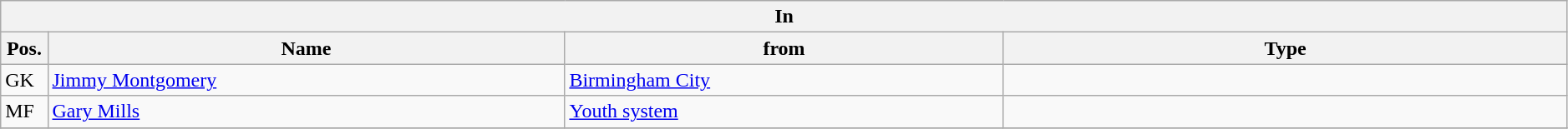<table class="wikitable" style="font-size:100%;width:99%;">
<tr>
<th colspan="4">In</th>
</tr>
<tr>
<th width=3%>Pos.</th>
<th width=33%>Name</th>
<th width=28%>from</th>
<th width=36%>Type</th>
</tr>
<tr>
<td>GK</td>
<td><a href='#'>Jimmy Montgomery</a></td>
<td><a href='#'>Birmingham City</a></td>
<td></td>
</tr>
<tr>
<td>MF</td>
<td><a href='#'>Gary Mills</a></td>
<td><a href='#'>Youth system</a></td>
<td></td>
</tr>
<tr>
</tr>
</table>
